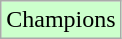<table class="wikitable">
<tr style="width:10px; background:#cfc;">
<td>Champions</td>
</tr>
</table>
